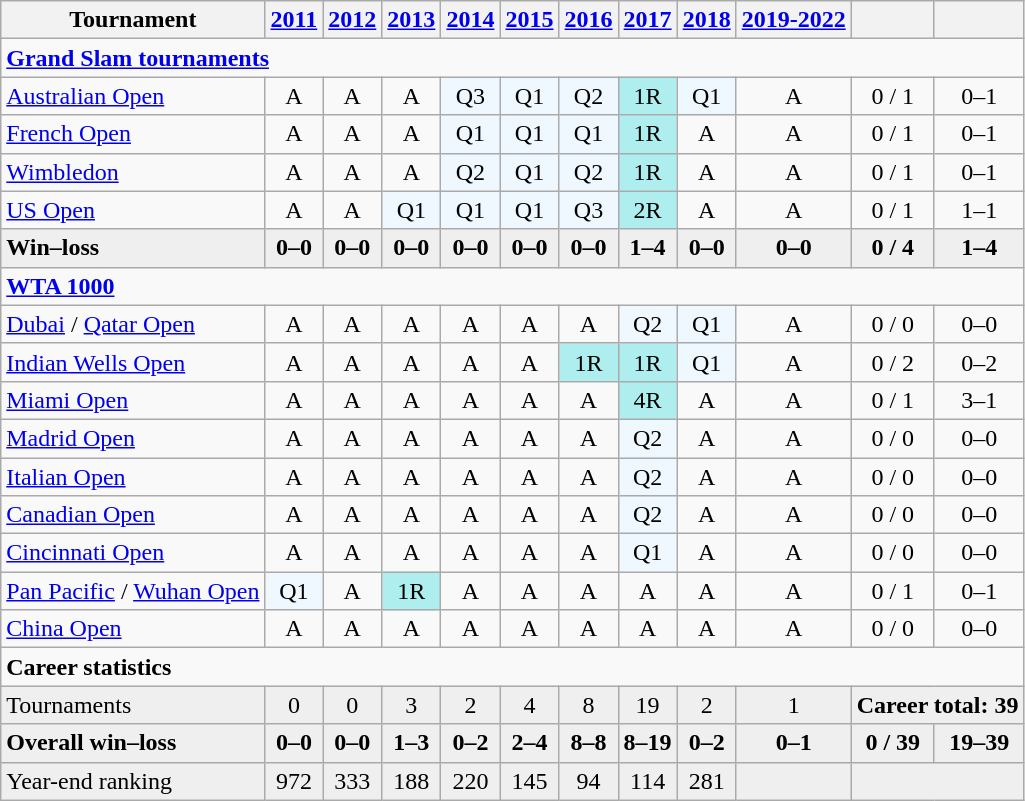<table class="wikitable" style="text-align:center">
<tr>
<th>Tournament</th>
<th><a href='#'>2011</a></th>
<th><a href='#'>2012</a></th>
<th><a href='#'>2013</a></th>
<th><a href='#'>2014</a></th>
<th><a href='#'>2015</a></th>
<th><a href='#'>2016</a></th>
<th><a href='#'>2017</a></th>
<th><a href='#'>2018</a></th>
<th><a href='#'>2019-2022</a></th>
<th></th>
<th></th>
</tr>
<tr>
<td colspan="13" align="left"><strong><a href='#'>Grand Slam tournaments</a></strong></td>
</tr>
<tr>
<td align="left"><a href='#'>Australian Open</a></td>
<td>A</td>
<td>A</td>
<td>A</td>
<td bgcolor=f0f8ff>Q3</td>
<td bgcolor=f0f8ff>Q1</td>
<td bgcolor=f0f8ff>Q2</td>
<td bgcolor=afeeee>1R</td>
<td bgcolor=f0f8ff>Q1</td>
<td>A</td>
<td>0 / 1</td>
<td>0–1</td>
</tr>
<tr>
<td align="left"><a href='#'>French Open</a></td>
<td>A</td>
<td>A</td>
<td>A</td>
<td bgcolor=f0f8ff>Q1</td>
<td bgcolor=f0f8ff>Q1</td>
<td bgcolor=f0f8ff>Q1</td>
<td bgcolor=afeeee>1R</td>
<td>A</td>
<td>A</td>
<td>0 / 1</td>
<td>0–1</td>
</tr>
<tr>
<td align="left"><a href='#'>Wimbledon</a></td>
<td>A</td>
<td>A</td>
<td>A</td>
<td bgcolor=f0f8ff>Q2</td>
<td bgcolor=f0f8ff>Q1</td>
<td bgcolor=f0f8ff>Q2</td>
<td bgcolor=afeeee>1R</td>
<td>A</td>
<td>A</td>
<td>0 / 1</td>
<td>0–1</td>
</tr>
<tr>
<td align="left"><a href='#'>US Open</a></td>
<td>A</td>
<td>A</td>
<td bgcolor=f0f8ff>Q1</td>
<td bgcolor=f0f8ff>Q1</td>
<td bgcolor=f0f8ff>Q1</td>
<td bgcolor=f0f8ff>Q3</td>
<td bgcolor=afeeee>2R</td>
<td>A</td>
<td>A</td>
<td>0 / 1</td>
<td>1–1</td>
</tr>
<tr style=background:#efefef;font-weight:bold>
<td align="left">Win–loss</td>
<td>0–0</td>
<td>0–0</td>
<td>0–0</td>
<td>0–0</td>
<td>0–0</td>
<td>0–0</td>
<td>1–4</td>
<td>0–0</td>
<td>0–0</td>
<td>0 / 4</td>
<td>1–4</td>
</tr>
<tr>
<td colspan="13" align="left"><strong><a href='#'>WTA 1000</a></strong></td>
</tr>
<tr>
<td align="left"><a href='#'>Dubai</a> / <a href='#'>Qatar Open</a></td>
<td>A</td>
<td>A</td>
<td>A</td>
<td>A</td>
<td>A</td>
<td>A</td>
<td bgcolor=f0f8ff>Q2</td>
<td bgcolor=f0f8ff>Q1</td>
<td>A</td>
<td>0 / 0</td>
<td>0–0</td>
</tr>
<tr>
<td align="left"><a href='#'>Indian Wells Open</a></td>
<td>A</td>
<td>A</td>
<td>A</td>
<td>A</td>
<td>A</td>
<td bgcolor=afeeee>1R</td>
<td bgcolor=afeeee>1R</td>
<td bgcolor=f0f8ff>Q1</td>
<td>A</td>
<td>0 / 2</td>
<td>0–2</td>
</tr>
<tr>
<td align="left"><a href='#'>Miami Open</a></td>
<td>A</td>
<td>A</td>
<td>A</td>
<td>A</td>
<td>A</td>
<td>A</td>
<td bgcolor=afeeee>4R</td>
<td>A</td>
<td>A</td>
<td>0 / 1</td>
<td>3–1</td>
</tr>
<tr>
<td align="left"><a href='#'>Madrid Open</a></td>
<td>A</td>
<td>A</td>
<td>A</td>
<td>A</td>
<td>A</td>
<td>A</td>
<td bgcolor=f0f8ff>Q2</td>
<td>A</td>
<td>A</td>
<td>0 / 0</td>
<td>0–0</td>
</tr>
<tr>
<td align="left"><a href='#'>Italian Open</a></td>
<td>A</td>
<td>A</td>
<td>A</td>
<td>A</td>
<td>A</td>
<td>A</td>
<td bgcolor=f0f8ff>Q2</td>
<td>A</td>
<td>A</td>
<td>0 / 0</td>
<td>0–0</td>
</tr>
<tr>
<td align="left"><a href='#'>Canadian Open</a></td>
<td>A</td>
<td>A</td>
<td>A</td>
<td>A</td>
<td>A</td>
<td>A</td>
<td bgcolor=f0f8ff>Q2</td>
<td>A</td>
<td>A</td>
<td>0 / 0</td>
<td>0–0</td>
</tr>
<tr>
<td align="left"><a href='#'>Cincinnati Open</a></td>
<td>A</td>
<td>A</td>
<td>A</td>
<td>A</td>
<td>A</td>
<td>A</td>
<td bgcolor=f0f8ff>Q1</td>
<td>A</td>
<td>A</td>
<td>0 / 0</td>
<td>0–0</td>
</tr>
<tr>
<td align="left"><a href='#'>Pan Pacific</a> / <a href='#'>Wuhan Open</a></td>
<td bgcolor=f0f8ff>Q1</td>
<td>A</td>
<td bgcolor=afeeee>1R</td>
<td>A</td>
<td>A</td>
<td>A</td>
<td>A</td>
<td>A</td>
<td>A</td>
<td>0 / 1</td>
<td>0–1</td>
</tr>
<tr>
<td align="left"><a href='#'>China Open</a></td>
<td>A</td>
<td>A</td>
<td>A</td>
<td>A</td>
<td>A</td>
<td>A</td>
<td>A</td>
<td>A</td>
<td>A</td>
<td>0 / 0</td>
<td>0–0</td>
</tr>
<tr>
<td colspan="13" align="left"><strong>Career statistics</strong></td>
</tr>
<tr bgcolor=efefef>
<td align=left>Tournaments</td>
<td>0</td>
<td>0</td>
<td>3</td>
<td>2</td>
<td>4</td>
<td>8</td>
<td>19</td>
<td>2</td>
<td>1</td>
<td colspan="3"><strong>Career total: 39</strong></td>
</tr>
<tr style=background:#efefef;font-weight:bold>
<td align=left>Overall win–loss</td>
<td>0–0</td>
<td>0–0</td>
<td>1–3</td>
<td>0–2</td>
<td>2–4</td>
<td>8–8</td>
<td>8–19</td>
<td>0–2</td>
<td>0–1</td>
<td>0 / 39</td>
<td>19–39</td>
</tr>
<tr bgcolor=efefef>
<td align=left>Year-end ranking</td>
<td>972</td>
<td>333</td>
<td>188</td>
<td>220</td>
<td>145</td>
<td>94</td>
<td>114</td>
<td>281</td>
<td></td>
<td colspan="3"></td>
</tr>
</table>
